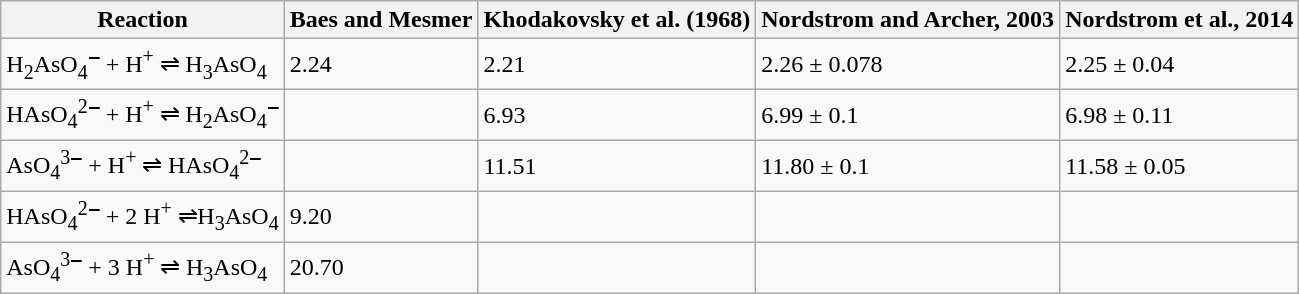<table class="wikitable">
<tr>
<th>Reaction</th>
<th>Baes and Mesmer</th>
<th>Khodakovsky et al. (1968)</th>
<th>Nordstrom and Archer, 2003</th>
<th>Nordstrom et al., 2014</th>
</tr>
<tr>
<td>H<sub>2</sub>AsO<sub>4</sub><sup>‒</sup> + H<sup>+</sup> ⇌ H<sub>3</sub>AsO<sub>4</sub></td>
<td>2.24</td>
<td>2.21</td>
<td>2.26 ± 0.078</td>
<td>2.25 ± 0.04</td>
</tr>
<tr>
<td>HAsO<sub>4</sub><sup>2‒</sup> + H<sup>+</sup> ⇌ H<sub>2</sub>AsO<sub>4</sub><sup>‒</sup></td>
<td></td>
<td>6.93</td>
<td>6.99 ± 0.1</td>
<td>6.98 ± 0.11</td>
</tr>
<tr>
<td>AsO<sub>4</sub><sup>3‒</sup> + H<sup>+</sup> ⇌ HAsO<sub>4</sub><sup>2‒</sup></td>
<td></td>
<td>11.51</td>
<td>11.80 ± 0.1</td>
<td>11.58 ± 0.05</td>
</tr>
<tr>
<td>HAsO<sub>4</sub><sup>2‒</sup> + 2 H<sup>+</sup> ⇌H<sub>3</sub>AsO<sub>4</sub></td>
<td>9.20</td>
<td></td>
<td></td>
<td></td>
</tr>
<tr>
<td>AsO<sub>4</sub><sup>3‒</sup> + 3 H<sup>+</sup> ⇌ H<sub>3</sub>AsO<sub>4</sub></td>
<td>20.70</td>
<td></td>
<td></td>
<td></td>
</tr>
</table>
